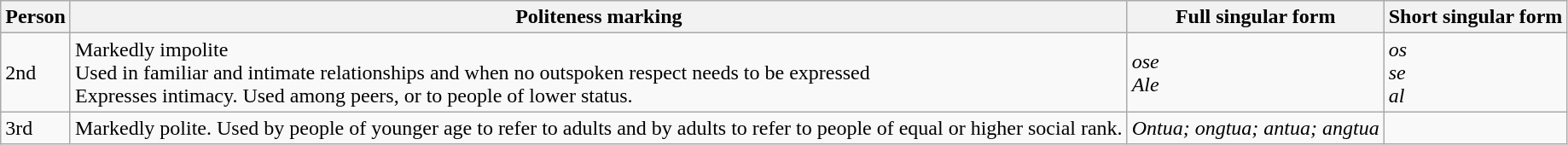<table class="wikitable">
<tr>
<th>Person</th>
<th>Politeness marking</th>
<th>Full singular form</th>
<th>Short singular form</th>
</tr>
<tr>
<td>2nd</td>
<td>Markedly impolite<br>Used in familiar and intimate relationships and when no outspoken respect needs to be expressed<br>Expresses intimacy. Used among peers, or to people of lower status.</td>
<td style="font-style: italic;">ose<br>Ale</td>
<td style="font-style: italic;">os<br>se<br>al</td>
</tr>
<tr>
<td>3rd</td>
<td>Markedly polite. Used by people of younger age to refer to adults and by adults to refer to people of equal or higher social rank.</td>
<td style="font-style: italic;">Ontua; ongtua; antua; angtua</td>
<td style="font-style: italic;"></td>
</tr>
</table>
